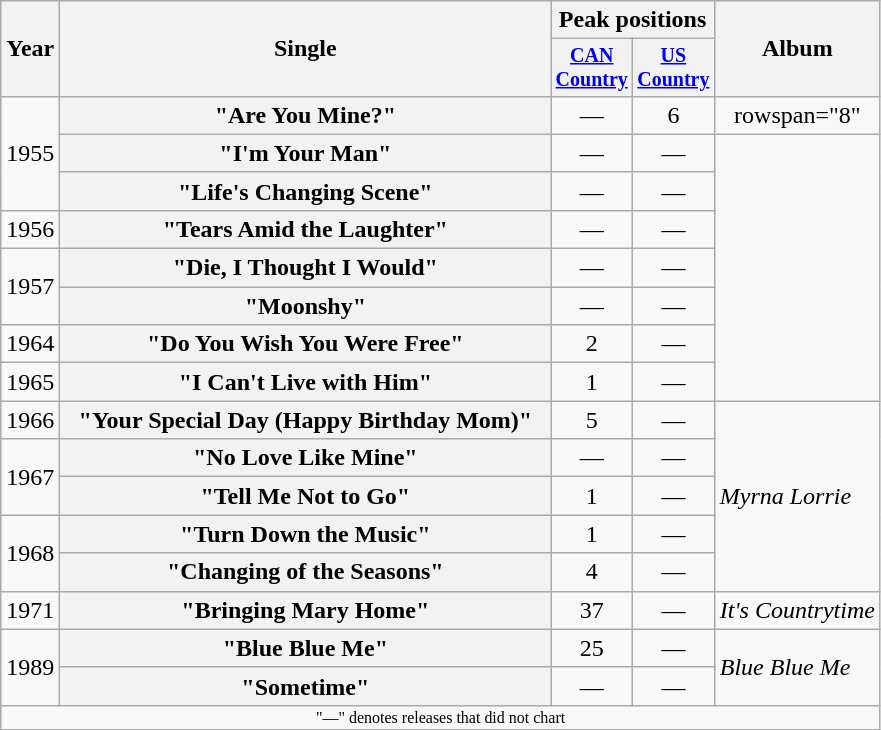<table class="wikitable plainrowheaders" style="text-align:center;">
<tr>
<th rowspan="2">Year</th>
<th rowspan="2" style="width:20em;">Single</th>
<th colspan="2">Peak positions</th>
<th rowspan="2">Album</th>
</tr>
<tr style="font-size:smaller;">
<th width="45"><a href='#'>CAN Country</a><br></th>
<th width="45"><a href='#'>US Country</a><br></th>
</tr>
<tr>
<td rowspan="3">1955</td>
<th scope="row">"Are You Mine?" </th>
<td>—</td>
<td>6</td>
<td>rowspan="8" </td>
</tr>
<tr>
<th scope="row">"I'm Your Man" </th>
<td>—</td>
<td>—</td>
</tr>
<tr>
<th scope="row">"Life's Changing Scene"</th>
<td>—</td>
<td>—</td>
</tr>
<tr>
<td>1956</td>
<th scope="row">"Tears Amid the Laughter"</th>
<td>—</td>
<td>—</td>
</tr>
<tr>
<td rowspan="2">1957</td>
<th scope="row">"Die, I Thought I Would"</th>
<td>—</td>
<td>—</td>
</tr>
<tr>
<th scope="row">"Moonshy"</th>
<td>—</td>
<td>—</td>
</tr>
<tr>
<td>1964</td>
<th scope="row">"Do You Wish You Were Free"</th>
<td>2</td>
<td>—</td>
</tr>
<tr>
<td>1965</td>
<th scope="row">"I Can't Live with Him"</th>
<td>1</td>
<td>—</td>
</tr>
<tr>
<td>1966</td>
<th scope="row">"Your Special Day (Happy Birthday Mom)"</th>
<td>5</td>
<td>—</td>
<td rowspan="5" align="left"><em>Myrna Lorrie</em></td>
</tr>
<tr>
<td rowspan="2">1967</td>
<th scope="row">"No Love Like Mine"</th>
<td>—</td>
<td>—</td>
</tr>
<tr>
<th scope="row">"Tell Me Not to Go"</th>
<td>1</td>
<td>—</td>
</tr>
<tr>
<td rowspan="2">1968</td>
<th scope="row">"Turn Down the Music"</th>
<td>1</td>
<td>—</td>
</tr>
<tr>
<th scope="row">"Changing of the Seasons"</th>
<td>4</td>
<td>—</td>
</tr>
<tr>
<td>1971</td>
<th scope="row">"Bringing Mary Home"</th>
<td>37</td>
<td>—</td>
<td align="left"><em>It's Countrytime</em></td>
</tr>
<tr>
<td rowspan="2">1989</td>
<th scope="row">"Blue Blue Me"</th>
<td>25</td>
<td>—</td>
<td rowspan="2" align="left"><em>Blue Blue Me</em></td>
</tr>
<tr>
<th scope="row">"Sometime"</th>
<td>—</td>
<td>—</td>
</tr>
<tr>
<td colspan="5" style="font-size:8pt">"—" denotes releases that did not chart</td>
</tr>
</table>
